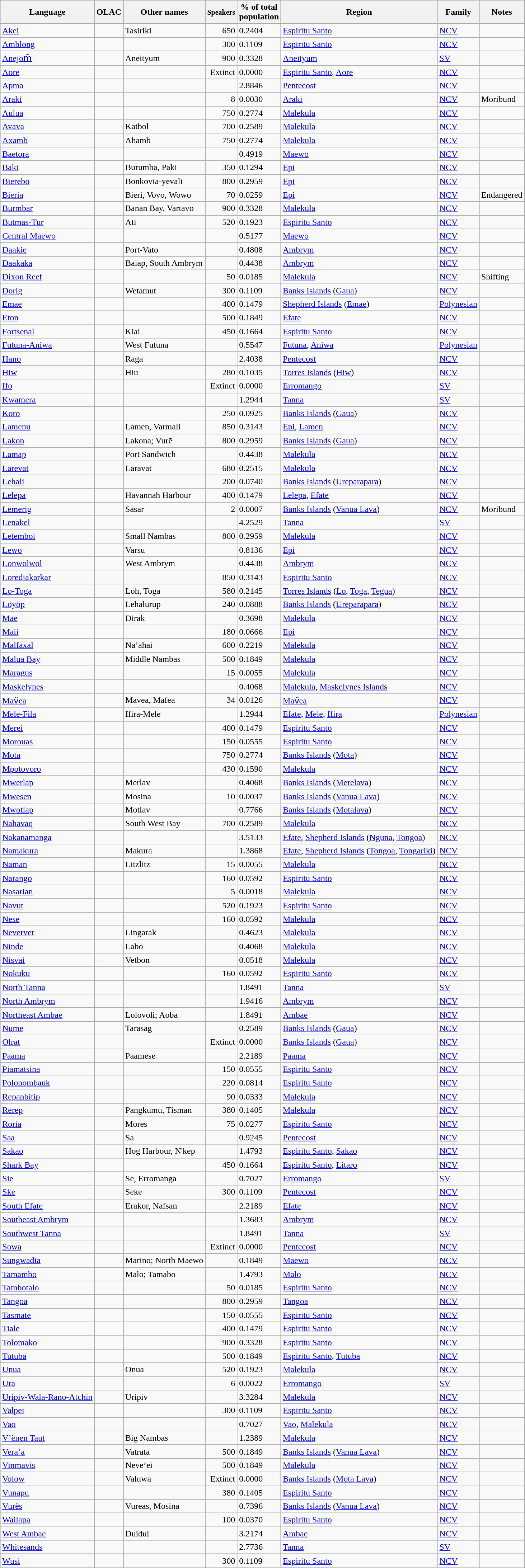<table class="wikitable sortable">
<tr>
<th>Language</th>
<th>OLAC</th>
<th>Other names</th>
<th data-sort-type="number"><small>Speakers</small></th>
<th>% of total<br>population</th>
<th>Region</th>
<th>Family</th>
<th>Notes</th>
</tr>
<tr>
<td><a href='#'>Akei</a></td>
<td></td>
<td>Tasiriki</td>
<td style="text-align: right;">650</td>
<td>0.2404</td>
<td><a href='#'>Espiritu Santo</a></td>
<td><a href='#'>NCV</a></td>
<td></td>
</tr>
<tr>
<td><a href='#'>Amblong</a></td>
<td></td>
<td></td>
<td style="text-align: right;">300</td>
<td>0.1109</td>
<td><a href='#'>Espiritu Santo</a></td>
<td><a href='#'>NCV</a></td>
<td></td>
</tr>
<tr>
<td><a href='#'>Anejom̃</a></td>
<td></td>
<td>Aneityum</td>
<td style="text-align: right;">900</td>
<td>0.3328</td>
<td><a href='#'>Aneityum</a></td>
<td><a href='#'>SV</a></td>
<td></td>
</tr>
<tr>
<td><a href='#'>Aore</a></td>
<td></td>
<td></td>
<td style="text-align: right;">Extinct</td>
<td>0.0000</td>
<td><a href='#'>Espiritu Santo</a>, <a href='#'>Aore</a></td>
<td><a href='#'>NCV</a></td>
<td></td>
</tr>
<tr>
<td><a href='#'>Apma</a></td>
<td></td>
<td></td>
<td style="text-align: right;"></td>
<td>2.8846</td>
<td><a href='#'>Pentecost</a></td>
<td><a href='#'>NCV</a></td>
<td></td>
</tr>
<tr>
<td><a href='#'>Araki</a></td>
<td></td>
<td></td>
<td style="text-align: right;">8</td>
<td>0.0030</td>
<td><a href='#'>Araki</a></td>
<td><a href='#'>NCV</a></td>
<td>Moribund</td>
</tr>
<tr>
<td><a href='#'>Aulua</a></td>
<td></td>
<td></td>
<td style="text-align: right;">750</td>
<td>0.2774</td>
<td><a href='#'>Malekula</a></td>
<td><a href='#'>NCV</a></td>
<td></td>
</tr>
<tr>
<td><a href='#'>Avava</a></td>
<td></td>
<td>Katbol</td>
<td style="text-align: right;">700</td>
<td>0.2589</td>
<td><a href='#'>Malekula</a></td>
<td><a href='#'>NCV</a></td>
<td></td>
</tr>
<tr>
<td><a href='#'>Axamb</a></td>
<td></td>
<td>Ahamb</td>
<td style="text-align: right;">750</td>
<td>0.2774</td>
<td><a href='#'>Malekula</a></td>
<td><a href='#'>NCV</a></td>
<td></td>
</tr>
<tr>
<td><a href='#'>Baetora</a></td>
<td></td>
<td></td>
<td style="text-align: right;"></td>
<td>0.4919</td>
<td><a href='#'>Maewo</a></td>
<td><a href='#'>NCV</a></td>
<td></td>
</tr>
<tr>
<td><a href='#'>Baki</a></td>
<td></td>
<td>Burumba, Paki</td>
<td style="text-align: right;">350</td>
<td>0.1294</td>
<td><a href='#'>Epi</a></td>
<td><a href='#'>NCV</a></td>
<td></td>
</tr>
<tr>
<td><a href='#'>Bierebo</a></td>
<td></td>
<td>Bonkovia-yevali</td>
<td style="text-align: right;">800</td>
<td>0.2959</td>
<td><a href='#'>Epi</a></td>
<td><a href='#'>NCV</a></td>
<td></td>
</tr>
<tr>
<td><a href='#'>Bieria</a></td>
<td></td>
<td>Bieri, Vovo, Wowo</td>
<td style="text-align: right;">70</td>
<td>0.0259</td>
<td><a href='#'>Epi</a></td>
<td><a href='#'>NCV</a></td>
<td>Endangered</td>
</tr>
<tr>
<td><a href='#'>Burmbar</a></td>
<td></td>
<td>Banan Bay, Vartavo</td>
<td style="text-align: right;">900</td>
<td>0.3328</td>
<td><a href='#'>Malekula</a></td>
<td><a href='#'>NCV</a></td>
<td></td>
</tr>
<tr>
<td><a href='#'>Butmas-Tur</a></td>
<td></td>
<td>Ati</td>
<td style="text-align: right;">520</td>
<td>0.1923</td>
<td><a href='#'>Espiritu Santo</a></td>
<td><a href='#'>NCV</a></td>
<td></td>
</tr>
<tr>
<td><a href='#'>Central Maewo</a></td>
<td></td>
<td></td>
<td style="text-align: right;"></td>
<td>0.5177</td>
<td><a href='#'>Maewo</a></td>
<td><a href='#'>NCV</a></td>
<td></td>
</tr>
<tr>
<td><a href='#'>Daakie</a></td>
<td></td>
<td>Port-Vato</td>
<td style="text-align: right;"></td>
<td>0.4808</td>
<td><a href='#'>Ambrym</a></td>
<td><a href='#'>NCV</a></td>
<td></td>
</tr>
<tr>
<td><a href='#'>Daakaka</a></td>
<td></td>
<td>Baiap, South Ambrym</td>
<td style="text-align: right;"></td>
<td>0.4438</td>
<td><a href='#'>Ambrym</a></td>
<td><a href='#'>NCV</a></td>
<td></td>
</tr>
<tr>
<td><a href='#'>Dixon Reef</a></td>
<td></td>
<td></td>
<td style="text-align: right;">50</td>
<td>0.0185</td>
<td><a href='#'>Malekula</a></td>
<td><a href='#'>NCV</a></td>
<td>Shifting</td>
</tr>
<tr>
<td><a href='#'>Dorig</a></td>
<td></td>
<td>Wetamut</td>
<td style="text-align: right;">300</td>
<td>0.1109</td>
<td><a href='#'>Banks Islands</a> (<a href='#'>Gaua</a>)</td>
<td><a href='#'>NCV</a></td>
<td></td>
</tr>
<tr>
<td><a href='#'>Emae</a></td>
<td></td>
<td></td>
<td style="text-align: right;">400</td>
<td>0.1479</td>
<td><a href='#'>Shepherd Islands</a> (<a href='#'>Emae</a>)</td>
<td><a href='#'>Polynesian</a></td>
<td></td>
</tr>
<tr>
<td><a href='#'>Eton</a></td>
<td></td>
<td></td>
<td style="text-align: right;">500</td>
<td>0.1849</td>
<td><a href='#'>Efate</a></td>
<td><a href='#'>NCV</a></td>
<td></td>
</tr>
<tr>
<td><a href='#'>Fortsenal</a></td>
<td></td>
<td>Kiai</td>
<td style="text-align: right;">450</td>
<td>0.1664</td>
<td><a href='#'>Espiritu Santo</a></td>
<td><a href='#'>NCV</a></td>
<td></td>
</tr>
<tr>
<td><a href='#'>Futuna-Aniwa</a></td>
<td></td>
<td>West Futuna</td>
<td style="text-align: right;"></td>
<td>0.5547</td>
<td><a href='#'>Futuna</a>, <a href='#'>Aniwa</a></td>
<td><a href='#'>Polynesian</a></td>
<td></td>
</tr>
<tr>
<td><a href='#'>Hano</a></td>
<td></td>
<td>Raga</td>
<td style="text-align: right;"></td>
<td>2.4038</td>
<td><a href='#'>Pentecost</a></td>
<td><a href='#'>NCV</a></td>
<td></td>
</tr>
<tr>
<td><a href='#'>Hiw</a></td>
<td></td>
<td>Hiu</td>
<td style="text-align: right;">280</td>
<td>0.1035</td>
<td><a href='#'>Torres Islands</a> (<a href='#'>Hiw</a>)</td>
<td><a href='#'>NCV</a></td>
<td></td>
</tr>
<tr>
<td><a href='#'>Ifo</a></td>
<td></td>
<td></td>
<td style="text-align: right;">Extinct</td>
<td>0.0000</td>
<td><a href='#'>Erromango</a></td>
<td><a href='#'>SV</a></td>
<td></td>
</tr>
<tr>
<td><a href='#'>Kwamera</a></td>
<td></td>
<td></td>
<td style="text-align: right;"></td>
<td>1.2944</td>
<td><a href='#'>Tanna</a></td>
<td><a href='#'>SV</a></td>
<td></td>
</tr>
<tr>
<td><a href='#'>Koro</a></td>
<td></td>
<td></td>
<td style="text-align: right;">250</td>
<td>0.0925</td>
<td><a href='#'>Banks Islands</a> (<a href='#'>Gaua</a>)</td>
<td><a href='#'>NCV</a></td>
<td></td>
</tr>
<tr>
<td><a href='#'>Lamenu</a></td>
<td></td>
<td>Lamen, Varmali</td>
<td style="text-align: right;">850</td>
<td>0.3143</td>
<td><a href='#'>Epi</a>, <a href='#'>Lamen</a></td>
<td><a href='#'>NCV</a></td>
<td></td>
</tr>
<tr>
<td><a href='#'>Lakon</a></td>
<td></td>
<td>Lakona; Vurē</td>
<td style="text-align: right;">800</td>
<td>0.2959</td>
<td><a href='#'>Banks Islands</a> (<a href='#'>Gaua</a>)</td>
<td><a href='#'>NCV</a></td>
<td></td>
</tr>
<tr>
<td><a href='#'>Lamap</a></td>
<td></td>
<td>Port Sandwich</td>
<td style="text-align: right;"></td>
<td>0.4438</td>
<td><a href='#'>Malekula</a></td>
<td><a href='#'>NCV</a></td>
<td></td>
</tr>
<tr>
<td><a href='#'>Larevat</a></td>
<td></td>
<td>Laravat</td>
<td style="text-align: right;">680</td>
<td>0.2515</td>
<td><a href='#'>Malekula</a></td>
<td><a href='#'>NCV</a></td>
<td></td>
</tr>
<tr>
<td><a href='#'>Lehali</a></td>
<td></td>
<td></td>
<td style="text-align: right;">200</td>
<td>0.0740</td>
<td><a href='#'>Banks Islands</a> (<a href='#'>Ureparapara</a>)</td>
<td><a href='#'>NCV</a></td>
<td></td>
</tr>
<tr>
<td><a href='#'>Lelepa</a></td>
<td></td>
<td>Havannah Harbour</td>
<td style="text-align: right;">400</td>
<td>0.1479</td>
<td><a href='#'>Lelepa</a>, <a href='#'>Efate</a></td>
<td><a href='#'>NCV</a></td>
<td></td>
</tr>
<tr>
<td><a href='#'>Lemerig</a></td>
<td></td>
<td>Sasar</td>
<td style="text-align: right;">2</td>
<td>0.0007</td>
<td><a href='#'>Banks Islands</a> (<a href='#'>Vanua Lava</a>)</td>
<td><a href='#'>NCV</a></td>
<td>Moribund</td>
</tr>
<tr>
<td><a href='#'>Lenakel</a></td>
<td></td>
<td></td>
<td style="text-align: right;"></td>
<td>4.2529</td>
<td><a href='#'>Tanna</a></td>
<td><a href='#'>SV</a></td>
<td></td>
</tr>
<tr>
<td><a href='#'>Letemboi</a></td>
<td></td>
<td>Small Nambas</td>
<td style="text-align: right;">800</td>
<td>0.2959</td>
<td><a href='#'>Malekula</a></td>
<td><a href='#'>NCV</a></td>
<td></td>
</tr>
<tr>
<td><a href='#'>Lewo</a></td>
<td></td>
<td>Varsu</td>
<td style="text-align: right;"></td>
<td>0.8136</td>
<td><a href='#'>Epi</a></td>
<td><a href='#'>NCV</a></td>
<td></td>
</tr>
<tr>
<td><a href='#'>Lonwolwol</a></td>
<td></td>
<td>West Ambrym</td>
<td style="text-align: right;"></td>
<td>0.4438</td>
<td><a href='#'>Ambrym</a></td>
<td><a href='#'>NCV</a></td>
<td></td>
</tr>
<tr>
<td><a href='#'>Lorediakarkar</a></td>
<td></td>
<td></td>
<td style="text-align: right;">850</td>
<td>0.3143</td>
<td><a href='#'>Espiritu Santo</a></td>
<td><a href='#'>NCV</a></td>
<td></td>
</tr>
<tr>
<td><a href='#'>Lo-Toga</a></td>
<td></td>
<td>Loh, Toga</td>
<td style="text-align: right;">580</td>
<td>0.2145</td>
<td><a href='#'>Torres Islands</a> (<a href='#'>Lo</a>, <a href='#'>Toga</a>, <a href='#'>Tegua</a>)</td>
<td><a href='#'>NCV</a></td>
<td></td>
</tr>
<tr>
<td><a href='#'>Löyöp</a></td>
<td></td>
<td>Lehalurup</td>
<td style="text-align: right;">240</td>
<td>0.0888</td>
<td><a href='#'>Banks Islands</a> (<a href='#'>Ureparapara</a>)</td>
<td><a href='#'>NCV</a></td>
<td></td>
</tr>
<tr>
<td><a href='#'>Mae</a></td>
<td></td>
<td>Dirak</td>
<td style="text-align: right;"></td>
<td>0.3698</td>
<td><a href='#'>Malekula</a></td>
<td><a href='#'>NCV</a></td>
<td></td>
</tr>
<tr>
<td><a href='#'>Maii</a></td>
<td></td>
<td></td>
<td style="text-align: right;">180</td>
<td>0.0666</td>
<td><a href='#'>Epi</a></td>
<td><a href='#'>NCV</a></td>
<td></td>
</tr>
<tr>
<td><a href='#'>Malfaxal</a></td>
<td></td>
<td>Na’ahai</td>
<td style="text-align: right;">600</td>
<td>0.2219</td>
<td><a href='#'>Malekula</a></td>
<td><a href='#'>NCV</a></td>
<td></td>
</tr>
<tr>
<td><a href='#'>Malua Bay</a></td>
<td></td>
<td>Middle Nambas</td>
<td style="text-align: right;">500</td>
<td>0.1849</td>
<td><a href='#'>Malekula</a></td>
<td><a href='#'>NCV</a></td>
<td></td>
</tr>
<tr>
<td><a href='#'>Maragus</a></td>
<td></td>
<td></td>
<td style="text-align: right;">15</td>
<td>0.0055</td>
<td><a href='#'>Malekula</a></td>
<td><a href='#'>NCV</a></td>
<td></td>
</tr>
<tr>
<td><a href='#'>Maskelynes</a></td>
<td></td>
<td></td>
<td style="text-align: right;"></td>
<td>0.4068</td>
<td><a href='#'>Malekula</a>, <a href='#'>Maskelynes Islands</a></td>
<td><a href='#'>NCV</a></td>
<td></td>
</tr>
<tr>
<td><a href='#'>Mav̈ea</a></td>
<td></td>
<td>Mavea, Mafea</td>
<td style="text-align: right;">34</td>
<td>0.0126</td>
<td><a href='#'>Mav̈ea</a></td>
<td><a href='#'>NCV</a></td>
<td></td>
</tr>
<tr>
<td><a href='#'>Mele-Fila</a></td>
<td></td>
<td>Ifira-Mele</td>
<td style="text-align: right;"></td>
<td>1.2944</td>
<td><a href='#'>Efate</a>, <a href='#'>Mele</a>, <a href='#'>Ifira</a></td>
<td><a href='#'>Polynesian</a></td>
<td></td>
</tr>
<tr>
<td><a href='#'>Merei</a></td>
<td></td>
<td></td>
<td style="text-align: right;">400</td>
<td>0.1479</td>
<td><a href='#'>Espiritu Santo</a></td>
<td><a href='#'>NCV</a></td>
<td></td>
</tr>
<tr>
<td><a href='#'>Morouas</a></td>
<td></td>
<td></td>
<td style="text-align: right;">150</td>
<td>0.0555</td>
<td><a href='#'>Espiritu Santo</a></td>
<td><a href='#'>NCV</a></td>
<td></td>
</tr>
<tr>
<td><a href='#'>Mota</a></td>
<td></td>
<td></td>
<td style="text-align: right;">750</td>
<td>0.2774</td>
<td><a href='#'>Banks Islands</a> (<a href='#'>Mota</a>)</td>
<td><a href='#'>NCV</a></td>
<td></td>
</tr>
<tr>
<td><a href='#'>Mpotovoro</a></td>
<td></td>
<td></td>
<td style="text-align: right;">430</td>
<td>0.1590</td>
<td><a href='#'>Malekula</a></td>
<td><a href='#'>NCV</a></td>
<td></td>
</tr>
<tr>
<td><a href='#'>Mwerlap</a></td>
<td></td>
<td>Merlav</td>
<td style="text-align: right;"></td>
<td>0.4068</td>
<td><a href='#'>Banks Islands</a> (<a href='#'>Merelava</a>)</td>
<td><a href='#'>NCV</a></td>
<td></td>
</tr>
<tr>
<td><a href='#'>Mwesen</a></td>
<td></td>
<td>Mosina</td>
<td style="text-align: right;">10</td>
<td>0.0037</td>
<td><a href='#'>Banks Islands</a> (<a href='#'>Vanua Lava</a>)</td>
<td><a href='#'>NCV</a></td>
<td></td>
</tr>
<tr>
<td><a href='#'>Mwotlap</a></td>
<td></td>
<td>Motlav</td>
<td style="text-align: right;"></td>
<td>0.7766</td>
<td><a href='#'>Banks Islands</a> (<a href='#'>Motalava</a>)</td>
<td><a href='#'>NCV</a></td>
<td></td>
</tr>
<tr>
<td><a href='#'>Nahavaq</a></td>
<td></td>
<td>South West Bay</td>
<td style="text-align: right;">700</td>
<td>0.2589</td>
<td><a href='#'>Malekula</a></td>
<td><a href='#'>NCV</a></td>
<td></td>
</tr>
<tr>
<td><a href='#'>Nakanamanga</a></td>
<td></td>
<td></td>
<td style="text-align: right;"></td>
<td>3.5133</td>
<td><a href='#'>Efate</a>, <a href='#'>Shepherd Islands</a> (<a href='#'>Nguna</a>, <a href='#'>Tongoa</a>)</td>
<td><a href='#'>NCV</a></td>
<td></td>
</tr>
<tr>
<td><a href='#'>Namakura</a></td>
<td></td>
<td>Makura</td>
<td style="text-align: right;"></td>
<td>1.3868</td>
<td><a href='#'>Efate</a>, <a href='#'>Shepherd Islands</a> (<a href='#'>Tongoa</a>, <a href='#'>Tongariki</a>)</td>
<td><a href='#'>NCV</a></td>
<td></td>
</tr>
<tr>
<td><a href='#'>Naman</a></td>
<td></td>
<td>Litzlitz</td>
<td style="text-align: right;">15</td>
<td>0.0055</td>
<td><a href='#'>Malekula</a></td>
<td><a href='#'>NCV</a></td>
<td></td>
</tr>
<tr>
<td><a href='#'>Narango</a></td>
<td></td>
<td></td>
<td style="text-align: right;">160</td>
<td>0.0592</td>
<td><a href='#'>Espiritu Santo</a></td>
<td><a href='#'>NCV</a></td>
<td></td>
</tr>
<tr>
<td><a href='#'>Nasarian</a></td>
<td></td>
<td></td>
<td style="text-align: right;">5</td>
<td>0.0018</td>
<td><a href='#'>Malekula</a></td>
<td><a href='#'>NCV</a></td>
<td></td>
</tr>
<tr>
<td><a href='#'>Navut</a></td>
<td></td>
<td></td>
<td style="text-align: right;">520</td>
<td>0.1923</td>
<td><a href='#'>Espiritu Santo</a></td>
<td><a href='#'>NCV</a></td>
<td></td>
</tr>
<tr>
<td><a href='#'>Nese</a></td>
<td></td>
<td></td>
<td style="text-align: right;">160</td>
<td>0.0592</td>
<td><a href='#'>Malekula</a></td>
<td><a href='#'>NCV</a></td>
<td></td>
</tr>
<tr>
<td><a href='#'>Neverver</a></td>
<td></td>
<td>Lingarak</td>
<td style="text-align: right;"></td>
<td>0.4623</td>
<td><a href='#'>Malekula</a></td>
<td><a href='#'>NCV</a></td>
<td></td>
</tr>
<tr>
<td><a href='#'>Ninde</a></td>
<td></td>
<td>Labo</td>
<td style="text-align: right;"></td>
<td>0.4068</td>
<td><a href='#'>Malekula</a></td>
<td><a href='#'>NCV</a></td>
<td></td>
</tr>
<tr>
<td><a href='#'>Nisvai</a></td>
<td>–</td>
<td>Vetbon</td>
<td style="text-align: right;"></td>
<td>0.0518</td>
<td><a href='#'>Malekula</a></td>
<td><a href='#'>NCV</a></td>
<td></td>
</tr>
<tr>
<td><a href='#'>Nokuku</a></td>
<td></td>
<td></td>
<td style="text-align: right;">160</td>
<td>0.0592</td>
<td><a href='#'>Espiritu Santo</a></td>
<td><a href='#'>NCV</a></td>
<td></td>
</tr>
<tr>
<td><a href='#'>North Tanna</a></td>
<td></td>
<td></td>
<td style="text-align: right;"></td>
<td>1.8491</td>
<td><a href='#'>Tanna</a></td>
<td><a href='#'>SV</a></td>
<td></td>
</tr>
<tr>
<td><a href='#'>North Ambrym</a></td>
<td></td>
<td></td>
<td style="text-align: right;"></td>
<td>1.9416</td>
<td><a href='#'>Ambrym</a></td>
<td><a href='#'>NCV</a></td>
<td></td>
</tr>
<tr>
<td><a href='#'>Northeast Ambae</a></td>
<td></td>
<td>Lolovoli; Aoba</td>
<td style="text-align: right;"></td>
<td>1.8491</td>
<td><a href='#'>Ambae</a></td>
<td><a href='#'>NCV</a></td>
<td></td>
</tr>
<tr>
<td><a href='#'>Nume</a></td>
<td></td>
<td>Tarasag</td>
<td style="text-align: right;"></td>
<td>0.2589</td>
<td><a href='#'>Banks Islands</a> (<a href='#'>Gaua</a>)</td>
<td><a href='#'>NCV</a></td>
<td></td>
</tr>
<tr>
<td><a href='#'>Olrat</a></td>
<td></td>
<td></td>
<td style="text-align: right;">Extinct</td>
<td>0.0000</td>
<td><a href='#'>Banks Islands</a> (<a href='#'>Gaua</a>)</td>
<td><a href='#'>NCV</a></td>
<td></td>
</tr>
<tr>
<td><a href='#'>Paama</a></td>
<td></td>
<td>Paamese</td>
<td style="text-align: right;"></td>
<td>2.2189</td>
<td><a href='#'>Paama</a></td>
<td><a href='#'>NCV</a></td>
<td></td>
</tr>
<tr>
<td><a href='#'>Piamatsina</a></td>
<td></td>
<td></td>
<td style="text-align: right;">150</td>
<td>0.0555</td>
<td><a href='#'>Espiritu Santo</a></td>
<td><a href='#'>NCV</a></td>
<td></td>
</tr>
<tr>
<td><a href='#'>Polonombauk</a></td>
<td></td>
<td></td>
<td style="text-align: right;">220</td>
<td>0.0814</td>
<td><a href='#'>Espiritu Santo</a></td>
<td><a href='#'>NCV</a></td>
<td></td>
</tr>
<tr>
<td><a href='#'>Repanbitip</a></td>
<td></td>
<td></td>
<td style="text-align: right;">90</td>
<td>0.0333</td>
<td><a href='#'>Malekula</a></td>
<td><a href='#'>NCV</a></td>
<td></td>
</tr>
<tr>
<td><a href='#'>Rerep</a></td>
<td></td>
<td>Pangkumu, Tisman</td>
<td style="text-align: right;">380</td>
<td>0.1405</td>
<td><a href='#'>Malekula</a></td>
<td><a href='#'>NCV</a></td>
<td></td>
</tr>
<tr>
<td><a href='#'>Roria</a></td>
<td></td>
<td>Mores</td>
<td style="text-align: right;">75</td>
<td>0.0277</td>
<td><a href='#'>Espiritu Santo</a></td>
<td><a href='#'>NCV</a></td>
<td></td>
</tr>
<tr>
<td><a href='#'>Saa</a></td>
<td></td>
<td>Sa</td>
<td style="text-align: right;"></td>
<td>0.9245</td>
<td><a href='#'>Pentecost</a></td>
<td><a href='#'>NCV</a></td>
<td></td>
</tr>
<tr>
<td><a href='#'>Sakao</a></td>
<td></td>
<td>Hog Harbour, N'kep</td>
<td style="text-align: right;"></td>
<td>1.4793</td>
<td><a href='#'>Espiritu Santo</a>, <a href='#'>Sakao</a></td>
<td><a href='#'>NCV</a></td>
<td></td>
</tr>
<tr>
<td><a href='#'>Shark Bay</a></td>
<td></td>
<td></td>
<td style="text-align: right;">450</td>
<td>0.1664</td>
<td><a href='#'>Espiritu Santo</a>, <a href='#'>Litaro</a></td>
<td><a href='#'>NCV</a></td>
<td></td>
</tr>
<tr>
<td><a href='#'>Sie</a></td>
<td></td>
<td>Se, Erromanga</td>
<td style="text-align: right;"></td>
<td>0.7027</td>
<td><a href='#'>Erromango</a></td>
<td><a href='#'>SV</a></td>
<td></td>
</tr>
<tr>
<td><a href='#'>Ske</a></td>
<td></td>
<td>Seke</td>
<td style="text-align: right;">300</td>
<td>0.1109</td>
<td><a href='#'>Pentecost</a></td>
<td><a href='#'>NCV</a></td>
<td></td>
</tr>
<tr>
<td><a href='#'>South Efate</a></td>
<td></td>
<td>Erakor, Nafsan</td>
<td style="text-align: right;"></td>
<td>2.2189</td>
<td><a href='#'>Efate</a></td>
<td><a href='#'>NCV</a></td>
<td></td>
</tr>
<tr>
<td><a href='#'>Southeast Ambrym</a></td>
<td></td>
<td></td>
<td style="text-align: right;"></td>
<td>1.3683</td>
<td><a href='#'>Ambrym</a></td>
<td><a href='#'>NCV</a></td>
<td></td>
</tr>
<tr>
<td><a href='#'>Southwest Tanna</a></td>
<td></td>
<td></td>
<td style="text-align: right;"></td>
<td>1.8491</td>
<td><a href='#'>Tanna</a></td>
<td><a href='#'>SV</a></td>
<td></td>
</tr>
<tr>
<td><a href='#'>Sowa</a></td>
<td></td>
<td></td>
<td style="text-align: right;">Extinct</td>
<td>0.0000</td>
<td><a href='#'>Pentecost</a></td>
<td><a href='#'>NCV</a></td>
<td></td>
</tr>
<tr>
<td><a href='#'>Sungwadia</a></td>
<td></td>
<td>Marino; North Maewo</td>
<td style="text-align: right;"></td>
<td>0.1849</td>
<td><a href='#'>Maewo</a></td>
<td><a href='#'>NCV</a></td>
<td></td>
</tr>
<tr>
<td><a href='#'>Tamambo</a></td>
<td></td>
<td>Malo; Tamabo</td>
<td style="text-align: right;"></td>
<td>1.4793</td>
<td><a href='#'>Malo</a></td>
<td><a href='#'>NCV</a></td>
<td></td>
</tr>
<tr>
<td><a href='#'>Tambotalo</a></td>
<td></td>
<td></td>
<td style="text-align: right;">50</td>
<td>0.0185</td>
<td><a href='#'>Espiritu Santo</a></td>
<td><a href='#'>NCV</a></td>
<td></td>
</tr>
<tr>
<td><a href='#'>Tangoa</a></td>
<td></td>
<td></td>
<td style="text-align: right;">800</td>
<td>0.2959</td>
<td><a href='#'>Tangoa</a></td>
<td><a href='#'>NCV</a></td>
<td></td>
</tr>
<tr>
<td><a href='#'>Tasmate</a></td>
<td></td>
<td></td>
<td style="text-align: right;">150</td>
<td>0.0555</td>
<td><a href='#'>Espiritu Santo</a></td>
<td><a href='#'>NCV</a></td>
<td></td>
</tr>
<tr>
<td><a href='#'>Tiale</a></td>
<td></td>
<td></td>
<td style="text-align: right;">400</td>
<td>0.1479</td>
<td><a href='#'>Espiritu Santo</a></td>
<td><a href='#'>NCV</a></td>
<td></td>
</tr>
<tr>
<td><a href='#'>Tolomako</a></td>
<td></td>
<td></td>
<td style="text-align: right;">900</td>
<td>0.3328</td>
<td><a href='#'>Espiritu Santo</a></td>
<td><a href='#'>NCV</a></td>
<td></td>
</tr>
<tr>
<td><a href='#'>Tutuba</a></td>
<td></td>
<td></td>
<td style="text-align: right;">500</td>
<td>0.1849</td>
<td><a href='#'>Espiritu Santo</a>, <a href='#'>Tutuba</a></td>
<td><a href='#'>NCV</a></td>
<td></td>
</tr>
<tr>
<td><a href='#'>Unua</a></td>
<td></td>
<td>Onua</td>
<td style="text-align: right;">520</td>
<td>0.1923</td>
<td><a href='#'>Malekula</a></td>
<td><a href='#'>NCV</a></td>
<td></td>
</tr>
<tr>
<td><a href='#'>Ura</a></td>
<td></td>
<td></td>
<td style="text-align: right;">6</td>
<td>0.0022</td>
<td><a href='#'>Erromango</a></td>
<td><a href='#'>SV</a></td>
<td></td>
</tr>
<tr>
<td><a href='#'>Uripiv-Wala-Rano-Atchin</a></td>
<td></td>
<td>Uripiv</td>
<td style="text-align: right;"></td>
<td>3.3284</td>
<td><a href='#'>Malekula</a></td>
<td><a href='#'>NCV</a></td>
<td></td>
</tr>
<tr>
<td><a href='#'>Valpei</a></td>
<td></td>
<td></td>
<td style="text-align: right;">300</td>
<td>0.1109</td>
<td><a href='#'>Espiritu Santo</a></td>
<td><a href='#'>NCV</a></td>
<td></td>
</tr>
<tr>
<td><a href='#'>Vao</a></td>
<td></td>
<td></td>
<td style="text-align: right;"></td>
<td>0.7027</td>
<td><a href='#'>Vao</a>, <a href='#'>Malekula</a></td>
<td><a href='#'>NCV</a></td>
<td></td>
</tr>
<tr>
<td><a href='#'>V’ënen Taut</a></td>
<td></td>
<td>Big Nambas</td>
<td style="text-align: right;"></td>
<td>1.2389</td>
<td><a href='#'>Malekula</a></td>
<td><a href='#'>NCV</a></td>
<td></td>
</tr>
<tr>
<td><a href='#'>Vera’a</a></td>
<td></td>
<td>Vatrata</td>
<td style="text-align: right;">500</td>
<td>0.1849</td>
<td><a href='#'>Banks Islands</a> (<a href='#'>Vanua Lava</a>)</td>
<td><a href='#'>NCV</a></td>
<td></td>
</tr>
<tr>
<td><a href='#'>Vinmavis</a></td>
<td></td>
<td>Neve’ei</td>
<td style="text-align: right;">500</td>
<td>0.1849</td>
<td><a href='#'>Malekula</a></td>
<td><a href='#'>NCV</a></td>
<td></td>
</tr>
<tr>
<td><a href='#'>Volow</a></td>
<td></td>
<td>Valuwa</td>
<td style="text-align: right;">Extinct</td>
<td>0.0000</td>
<td><a href='#'>Banks Islands</a> (<a href='#'>Mota Lava</a>)</td>
<td><a href='#'>NCV</a></td>
<td></td>
</tr>
<tr>
<td><a href='#'>Vunapu</a></td>
<td></td>
<td></td>
<td style="text-align: right;">380</td>
<td>0.1405</td>
<td><a href='#'>Espiritu Santo</a></td>
<td><a href='#'>NCV</a></td>
<td></td>
</tr>
<tr>
<td><a href='#'>Vurës</a></td>
<td></td>
<td>Vureas, Mosina</td>
<td style="text-align: right;"></td>
<td>0.7396</td>
<td><a href='#'>Banks Islands</a> (<a href='#'>Vanua Lava</a>)</td>
<td><a href='#'>NCV</a></td>
<td></td>
</tr>
<tr>
<td><a href='#'>Wailapa</a></td>
<td></td>
<td></td>
<td style="text-align: right;">100</td>
<td>0.0370</td>
<td><a href='#'>Espiritu Santo</a></td>
<td><a href='#'>NCV</a></td>
<td></td>
</tr>
<tr>
<td><a href='#'>West Ambae</a></td>
<td></td>
<td>Duidui</td>
<td style="text-align: right;"></td>
<td>3.2174</td>
<td><a href='#'>Ambae</a></td>
<td><a href='#'>NCV</a></td>
<td></td>
</tr>
<tr>
<td><a href='#'>Whitesands</a></td>
<td></td>
<td></td>
<td style="text-align: right;"></td>
<td>2.7736</td>
<td><a href='#'>Tanna</a></td>
<td><a href='#'>SV</a></td>
<td></td>
</tr>
<tr>
<td><a href='#'>Wusi</a></td>
<td></td>
<td></td>
<td style="text-align: right;">300</td>
<td>0.1109</td>
<td><a href='#'>Espiritu Santo</a></td>
<td><a href='#'>NCV</a></td>
<td></td>
</tr>
</table>
